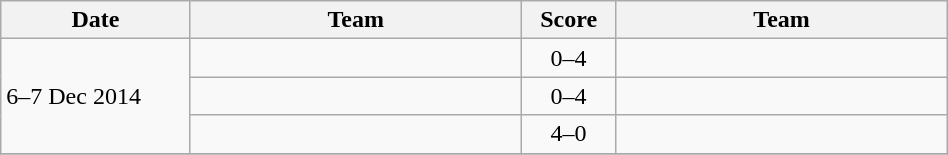<table class="wikitable" width=50%>
<tr>
<th width=20%>Date</th>
<th width=35%>Team</th>
<th width=10%>Score</th>
<th width=35%>Team</th>
</tr>
<tr>
<td rowspan="3">6–7 Dec 2014</td>
<td style="text-align:right;"></td>
<td style="text-align:center;">0–4</td>
<td></td>
</tr>
<tr>
<td style="text-align:right;"></td>
<td style="text-align:center;">0–4</td>
<td></td>
</tr>
<tr>
<td style="text-align:right;"></td>
<td style="text-align:center;">4–0</td>
<td></td>
</tr>
<tr>
</tr>
</table>
